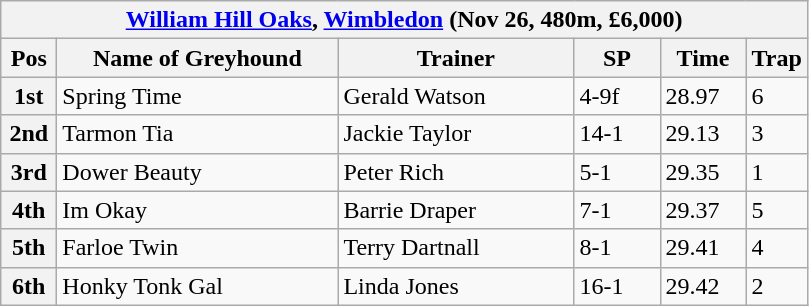<table class="wikitable">
<tr>
<th colspan="6"><a href='#'>William Hill Oaks</a>, <a href='#'>Wimbledon</a> (Nov 26, 480m, £6,000)</th>
</tr>
<tr>
<th width=30>Pos</th>
<th width=180>Name of Greyhound</th>
<th width=150>Trainer</th>
<th width=50>SP</th>
<th width=50>Time</th>
<th width=30>Trap</th>
</tr>
<tr>
<th>1st</th>
<td>Spring Time</td>
<td>Gerald Watson</td>
<td>4-9f</td>
<td>28.97</td>
<td>6</td>
</tr>
<tr>
<th>2nd</th>
<td>Tarmon Tia</td>
<td>Jackie Taylor</td>
<td>14-1</td>
<td>29.13</td>
<td>3</td>
</tr>
<tr>
<th>3rd</th>
<td>Dower Beauty</td>
<td>Peter Rich</td>
<td>5-1</td>
<td>29.35</td>
<td>1</td>
</tr>
<tr>
<th>4th</th>
<td>Im Okay</td>
<td>Barrie Draper</td>
<td>7-1</td>
<td>29.37</td>
<td>5</td>
</tr>
<tr>
<th>5th</th>
<td>Farloe Twin</td>
<td>Terry Dartnall</td>
<td>8-1</td>
<td>29.41</td>
<td>4</td>
</tr>
<tr>
<th>6th</th>
<td>Honky Tonk Gal</td>
<td>Linda Jones</td>
<td>16-1</td>
<td>29.42</td>
<td>2</td>
</tr>
</table>
